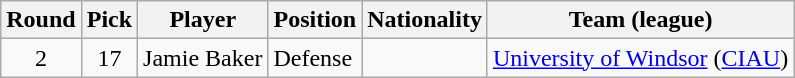<table class="wikitable">
<tr>
<th>Round</th>
<th>Pick</th>
<th>Player</th>
<th>Position</th>
<th>Nationality</th>
<th>Team (league)</th>
</tr>
<tr>
<td style="text-align:center">2</td>
<td style="text-align:center">17</td>
<td>Jamie Baker</td>
<td>Defense</td>
<td></td>
<td><a href='#'>University of Windsor</a> (<a href='#'>CIAU</a>)</td>
</tr>
</table>
